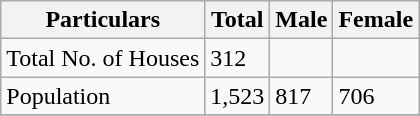<table class="wikitable sortable">
<tr>
<th>Particulars</th>
<th>Total</th>
<th>Male</th>
<th>Female</th>
</tr>
<tr>
<td>Total No. of Houses</td>
<td>312</td>
<td></td>
<td></td>
</tr>
<tr>
<td>Population</td>
<td>1,523</td>
<td>817</td>
<td>706</td>
</tr>
<tr>
</tr>
</table>
